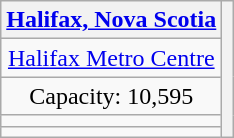<table class="wikitable" style="text-align:center">
<tr>
<th><a href='#'>Halifax, Nova Scotia</a></th>
<th rowspan=5></th>
</tr>
<tr>
<td><a href='#'>Halifax Metro Centre</a></td>
</tr>
<tr>
<td>Capacity: 10,595</td>
</tr>
<tr>
<td></td>
</tr>
<tr>
<td></td>
</tr>
</table>
